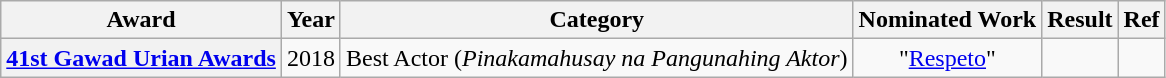<table class="wikitable sortable">
<tr>
<th>Award</th>
<th>Year</th>
<th>Category</th>
<th>Nominated Work</th>
<th>Result</th>
<th>Ref</th>
</tr>
<tr>
<th><a href='#'>41st Gawad Urian Awards</a></th>
<td>2018</td>
<td>Best Actor (<em>Pinakamahusay na Pangunahing Aktor</em>)</td>
<td align=center>"<a href='#'>Respeto</a>"</td>
<td></td>
<td></td>
</tr>
</table>
